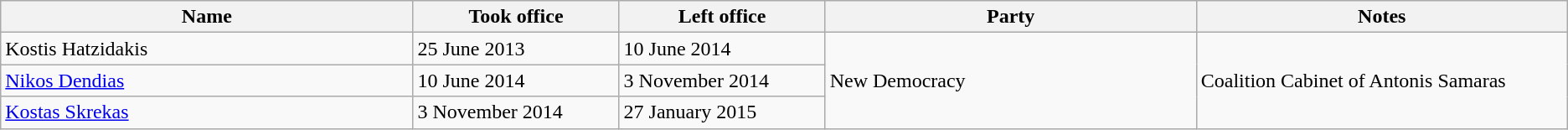<table class="wikitable">
<tr>
<th width="20%">Name</th>
<th width="10%">Took office</th>
<th width="10%">Left office</th>
<th width="18%">Party</th>
<th width="18%">Notes</th>
</tr>
<tr>
<td>Kostis Hatzidakis</td>
<td>25 June 2013</td>
<td>10 June 2014</td>
<td rowspan=3>New Democracy</td>
<td rowspan=3>Coalition Cabinet of Antonis Samaras</td>
</tr>
<tr>
<td><a href='#'>Nikos Dendias</a></td>
<td>10 June 2014</td>
<td>3 November 2014</td>
</tr>
<tr>
<td><a href='#'>Kostas Skrekas</a></td>
<td>3 November 2014</td>
<td>27 January 2015</td>
</tr>
</table>
